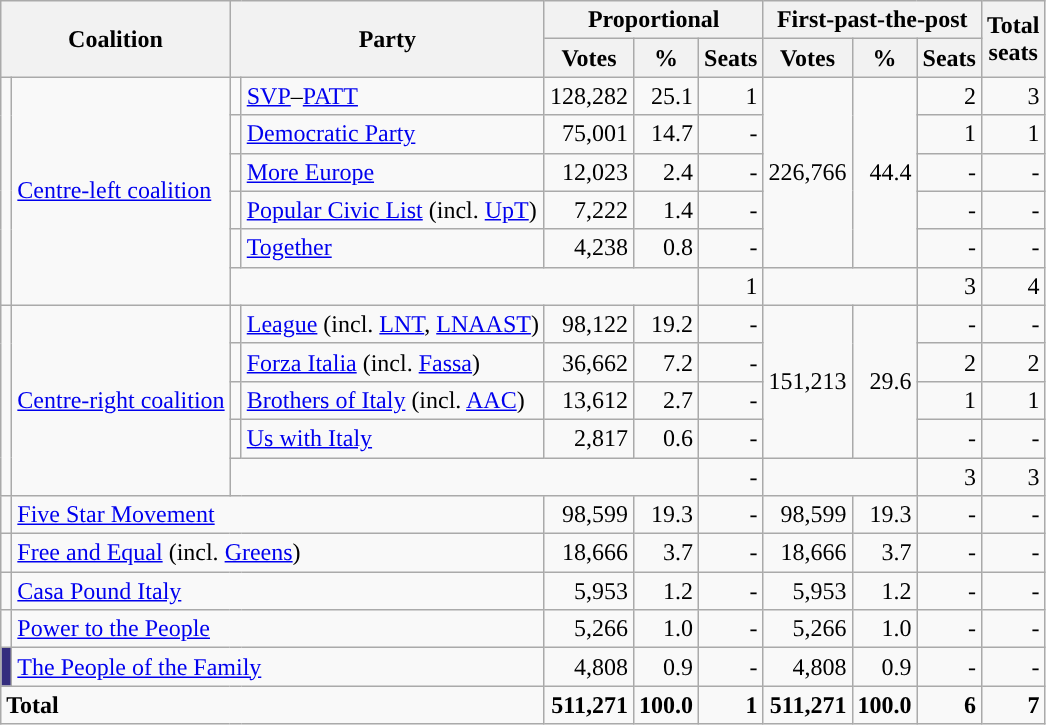<table class="wikitable" style="text-align:right">
<tr>
<th colspan="2" rowspan="2">Coalition</th>
<th colspan=2 rowspan=2>Party</th>
<th colspan="3"  style="text-align:center; vertical-align:top;">Proportional</th>
<th colspan="3"  style="text-align:center; vertical-align:top;">First-past-the-post</th>
<th style="text-align:center;" rowspan="2">Total<br>seats</th>
</tr>
<tr>
<th style="text-align:center; vertical-align:bottom;">Votes</th>
<th style="text-align:center; vertical-align:bottom;">%</th>
<th style="text-align:center; vertical-align:bottom;">Seats</th>
<th style="text-align:center; vertical-align:bottom;">Votes</th>
<th style="text-align:center; vertical-align:bottom;">%</th>
<th style="text-align:center; vertical-align:bottom;">Seats</th>
</tr>
<tr>
<td rowspan="6"></td>
<td style="text-align:left;" rowspan="6"><a href='#'>Centre-left coalition</a></td>
<td></td>
<td style="text-align:left;"><a href='#'>SVP</a>–<a href='#'>PATT</a></td>
<td>128,282</td>
<td>25.1</td>
<td>1</td>
<td rowspan="5">226,766</td>
<td rowspan="5">44.4</td>
<td>2</td>
<td>3</td>
</tr>
<tr>
<td></td>
<td align=left><a href='#'>Democratic Party</a></td>
<td>75,001</td>
<td>14.7</td>
<td>-</td>
<td>1</td>
<td>1</td>
</tr>
<tr>
<td></td>
<td style="text-align:left;"><a href='#'>More Europe</a></td>
<td>12,023</td>
<td>2.4</td>
<td>-</td>
<td>-</td>
<td>-</td>
</tr>
<tr>
<td></td>
<td style="text-align:left;"><a href='#'>Popular Civic List</a> (incl. <a href='#'>UpT</a>)</td>
<td>7,222</td>
<td>1.4</td>
<td>-</td>
<td>-</td>
<td>-</td>
</tr>
<tr>
<td></td>
<td style="text-align:left;"><a href='#'>Together</a></td>
<td>4,238</td>
<td>0.8</td>
<td>-</td>
<td>-</td>
<td>-</td>
</tr>
<tr>
<td colspan="4" style="text-align:left;"></td>
<td>1</td>
<td colspan="2"></td>
<td>3</td>
<td>4</td>
</tr>
<tr>
<td rowspan="5"></td>
<td style="text-align:left;" rowspan="5"><a href='#'>Centre-right coalition</a></td>
<td></td>
<td align=left><a href='#'>League</a> (incl. <a href='#'>LNT</a>, <a href='#'>LNAAST</a>)</td>
<td>98,122</td>
<td>19.2</td>
<td>-</td>
<td rowspan="4">151,213</td>
<td rowspan="4">29.6</td>
<td>-</td>
<td>-</td>
</tr>
<tr>
<td></td>
<td align=left><a href='#'>Forza Italia</a> (incl. <a href='#'>Fassa</a>)</td>
<td>36,662</td>
<td>7.2</td>
<td>-</td>
<td>2</td>
<td>2</td>
</tr>
<tr>
<td></td>
<td align=left><a href='#'>Brothers of Italy</a> (incl. <a href='#'>AAC</a>)</td>
<td>13,612</td>
<td>2.7</td>
<td>-</td>
<td>1</td>
<td>1</td>
</tr>
<tr>
<td></td>
<td align=left><a href='#'>Us with Italy</a></td>
<td>2,817</td>
<td>0.6</td>
<td>-</td>
<td>-</td>
<td>-</td>
</tr>
<tr>
<td colspan="4" style="text-align:left;"></td>
<td>-</td>
<td colspan="2"></td>
<td>3</td>
<td>3</td>
</tr>
<tr 、>
<td style="background:"></td>
<td colspan="3" style="text-align:left;"><a href='#'>Five Star Movement</a></td>
<td>98,599</td>
<td>19.3</td>
<td>-</td>
<td>98,599</td>
<td>19.3</td>
<td>-</td>
<td>-</td>
</tr>
<tr>
<td style="background:"></td>
<td colspan="3" style="text-align:left;"><a href='#'>Free and Equal</a> (incl. <a href='#'>Greens</a>)</td>
<td>18,666</td>
<td>3.7</td>
<td>-</td>
<td>18,666</td>
<td>3.7</td>
<td>-</td>
<td>-</td>
</tr>
<tr>
<td style="background:"></td>
<td colspan="3" style="text-align:left;"><a href='#'>Casa Pound Italy</a></td>
<td>5,953</td>
<td>1.2</td>
<td>-</td>
<td>5,953</td>
<td>1.2</td>
<td>-</td>
<td>-</td>
</tr>
<tr>
<td style="background:"></td>
<td colspan="3" style="text-align:left;"><a href='#'>Power to the People</a></td>
<td>5,266</td>
<td>1.0</td>
<td>-</td>
<td>5,266</td>
<td>1.0</td>
<td>-</td>
<td>-</td>
</tr>
<tr>
<td style="background:#342d7e;"></td>
<td colspan="3" style="text-align:left;"><a href='#'>The People of the Family</a></td>
<td>4,808</td>
<td>0.9</td>
<td>-</td>
<td>4,808</td>
<td>0.9</td>
<td>-</td>
<td>-</td>
</tr>
<tr>
<td colspan="4" style="text-align:left;"><strong>Total</strong></td>
<td><strong>511,271</strong></td>
<td><strong>100.0</strong></td>
<td><strong>1</strong></td>
<td><strong>511,271</strong></td>
<td><strong>100.0</strong></td>
<td><strong>6</strong></td>
<td><strong>7</strong></td>
</tr>
</table>
